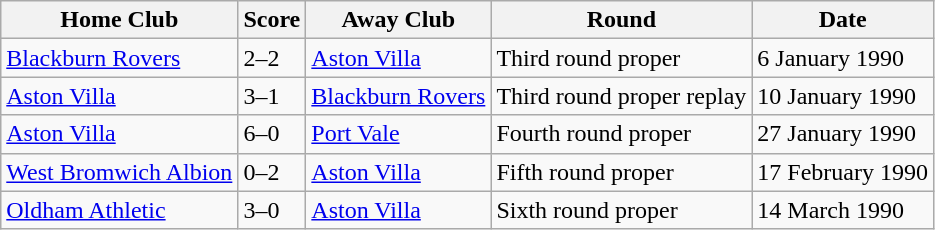<table class="wikitable">
<tr>
<th>Home Club</th>
<th>Score</th>
<th>Away Club</th>
<th>Round</th>
<th>Date</th>
</tr>
<tr>
<td><a href='#'>Blackburn Rovers</a></td>
<td>2–2</td>
<td><a href='#'>Aston Villa</a></td>
<td>Third round proper</td>
<td>6 January 1990</td>
</tr>
<tr>
<td><a href='#'>Aston Villa</a></td>
<td>3–1</td>
<td><a href='#'>Blackburn Rovers</a></td>
<td>Third round proper replay</td>
<td>10 January 1990</td>
</tr>
<tr>
<td><a href='#'>Aston Villa</a></td>
<td>6–0</td>
<td><a href='#'>Port Vale</a></td>
<td>Fourth round proper</td>
<td>27 January 1990</td>
</tr>
<tr>
<td><a href='#'>West Bromwich Albion</a></td>
<td>0–2</td>
<td><a href='#'>Aston Villa</a></td>
<td>Fifth round proper</td>
<td>17 February 1990</td>
</tr>
<tr>
<td><a href='#'>Oldham Athletic</a></td>
<td>3–0</td>
<td><a href='#'>Aston Villa</a></td>
<td>Sixth round proper</td>
<td>14 March 1990</td>
</tr>
</table>
